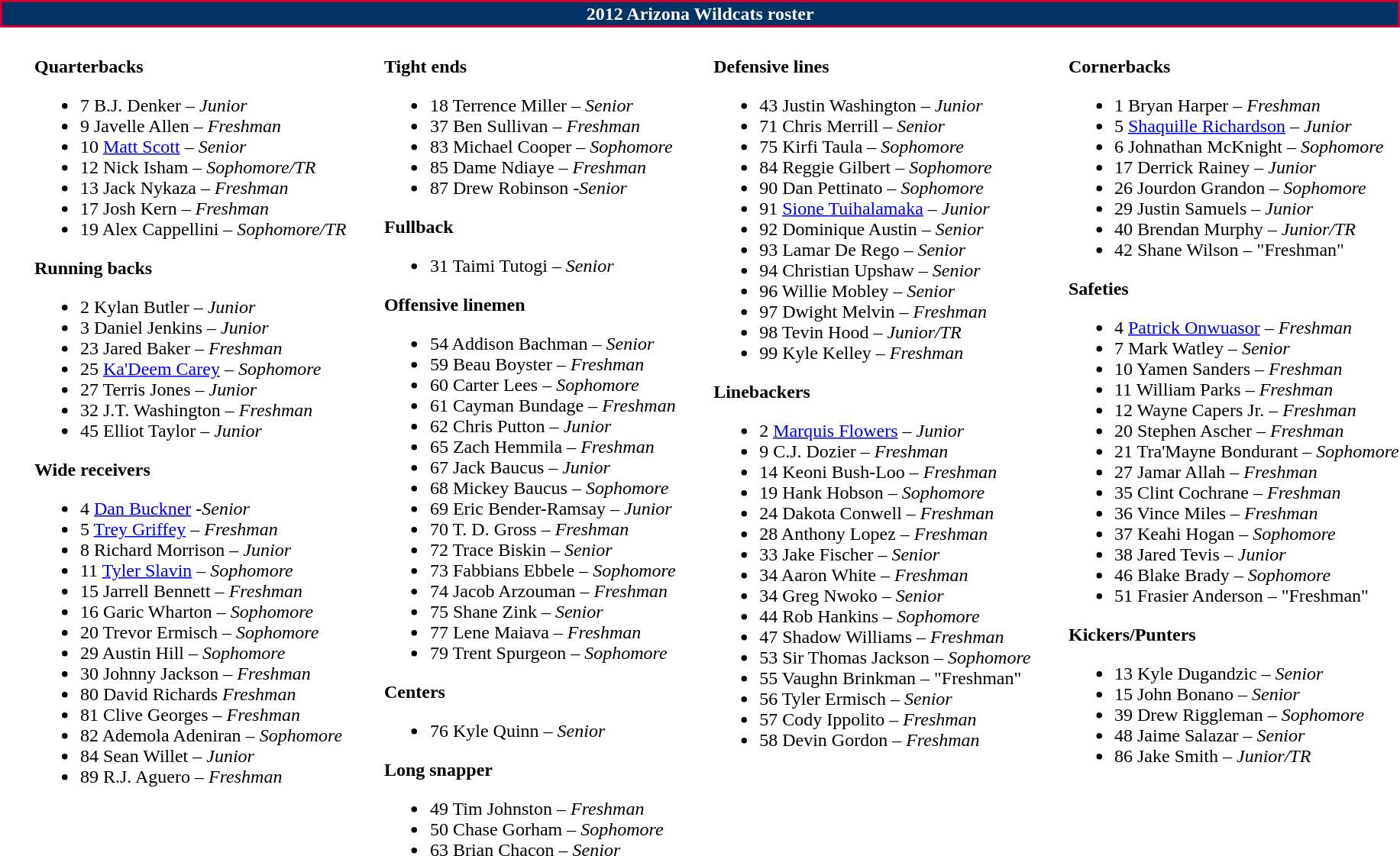<table class="toccolours" style="text-align: left;">
<tr>
<td colspan="9" style="background-color: #003366; color: #FFFFFF; border:2px solid #CC0033; text-align: center"><strong>2012 Arizona Wildcats roster</strong></td>
</tr>
<tr>
<td colspan="9" align="center"><small> </small></td>
</tr>
<tr>
<td width="25"> </td>
<td style="font-size: 100%;" valign="top"><br><strong>Quarterbacks</strong><ul><li>7  B.J. Denker – <em>Junior</em></li><li>9  Javelle Allen – <em>Freshman</em></li><li>10 <a href='#'>Matt Scott</a> – <em>Senior</em></li><li>12 Nick Isham – <em>Sophomore/TR</em></li><li>13 Jack Nykaza – <em>Freshman</em></li><li>17 Josh Kern – <em>Freshman</em></li><li>19 Alex Cappellini – <em>Sophomore/TR</em></li></ul><strong>Running backs</strong><ul><li>2  Kylan Butler – <em>Junior</em></li><li>3  Daniel Jenkins – <em>Junior</em></li><li>23 Jared Baker – <em> Freshman</em></li><li>25 <a href='#'>Ka'Deem Carey</a> – <em>Sophomore</em></li><li>27 Terris Jones – <em>Junior</em></li><li>32 J.T. Washington – <em>Freshman</em></li><li>45 Elliot Taylor – <em>Junior</em></li></ul><strong>Wide receivers</strong><ul><li>4  <a href='#'>Dan Buckner</a> -<em>Senior</em></li><li>5  <a href='#'>Trey Griffey</a> – <em>Freshman</em></li><li>8  Richard Morrison – <em>Junior</em></li><li>11 <a href='#'>Tyler Slavin</a> – <em>Sophomore</em></li><li>15 Jarrell Bennett – <em>Freshman</em></li><li>16 Garic Wharton – <em>Sophomore</em></li><li>20 Trevor Ermisch – <em>Sophomore</em></li><li>29 Austin Hill – <em>Sophomore</em></li><li>30 Johnny Jackson – <em> Freshman</em></li><li>80 David Richards <em> Freshman</em></li><li>81 Clive Georges – <em>Freshman</em></li><li>82 Ademola Adeniran – <em>Sophomore</em></li><li>84 Sean Willet – <em>Junior</em></li><li>89 R.J. Aguero – <em>Freshman</em></li></ul></td>
<td width="25"> </td>
<td style="font-size: 100%;" valign="top"><br><strong>Tight ends</strong><ul><li>18 Terrence Miller – <em>Senior</em></li><li>37 Ben Sullivan – <em> Freshman</em></li><li>83 Michael Cooper – <em>Sophomore</em></li><li>85 Dame Ndiaye – <em> Freshman</em></li><li>87 Drew Robinson -<em>Senior</em></li></ul><strong>Fullback</strong><ul><li>31 Taimi Tutogi – <em>Senior</em></li></ul><strong>Offensive linemen</strong><ul><li>54 Addison Bachman – <em>Senior</em></li><li>59 Beau Boyster – <em>Freshman</em></li><li>60 Carter Lees – <em>Sophomore</em></li><li>61 Cayman Bundage – <em>Freshman</em></li><li>62 Chris Putton – <em>Junior</em></li><li>65 Zach Hemmila – <em>Freshman</em></li><li>67 Jack Baucus – <em>Junior</em></li><li>68 Mickey Baucus – <em>Sophomore</em></li><li>69 Eric Bender-Ramsay – <em>Junior</em></li><li>70 T. D. Gross – <em>Freshman</em></li><li>72 Trace Biskin – <em>Senior</em></li><li>73 Fabbians Ebbele – <em>Sophomore</em></li><li>74 Jacob Arzouman – <em> Freshman</em></li><li>75 Shane Zink – <em>Senior</em></li><li>77 Lene Maiava – <em> Freshman</em></li><li>79 Trent Spurgeon – <em>Sophomore</em></li></ul><strong>Centers</strong><ul><li>76 Kyle Quinn – <em>Senior</em></li></ul><strong>Long snapper</strong><ul><li>49 Tim Johnston – <em>Freshman</em></li><li>50 Chase Gorham – <em>Sophomore</em></li><li>63 Brian Chacon – <em>Senior</em></li></ul></td>
<td width="25"> </td>
<td valign="top" style="font-size: 100%;"><br><strong>Defensive lines</strong><ul><li>43 Justin Washington – <em>Junior</em></li><li>71 Chris Merrill – <em>Senior</em></li><li>75 Kirfi Taula – <em>Sophomore</em></li><li>84 Reggie Gilbert – <em>Sophomore</em></li><li>90 Dan Pettinato – <em>Sophomore</em></li><li>91 <a href='#'>Sione Tuihalamaka</a> – <em>Junior</em></li><li>92 Dominique Austin – <em>Senior</em></li><li>93 Lamar De Rego – <em>Senior</em></li><li>94 Christian Upshaw – <em>Senior</em></li><li>96 Willie Mobley – <em>Senior</em></li><li>97 Dwight Melvin – <em>Freshman</em></li><li>98 Tevin Hood – <em>Junior/TR</em></li><li>99 Kyle Kelley – <em>Freshman</em></li></ul><strong>Linebackers</strong><ul><li>2  <a href='#'>Marquis Flowers</a> – <em>Junior</em></li><li>9  C.J. Dozier – <em>Freshman</em></li><li>14  Keoni Bush-Loo – <em>Freshman</em></li><li>19 Hank Hobson – <em>Sophomore</em></li><li>24 Dakota Conwell – <em>Freshman</em></li><li>28 Anthony Lopez – <em>Freshman</em></li><li>33 Jake Fischer – <em>Senior</em></li><li>34 Aaron White – <em>Freshman</em></li><li>34 Greg Nwoko – <em>Senior</em></li><li>44 Rob Hankins – <em>Sophomore</em></li><li>47 Shadow Williams – <em>Freshman</em></li><li>53 Sir Thomas Jackson – <em>Sophomore</em></li><li>55 Vaughn Brinkman – "Freshman"</li><li>56 Tyler Ermisch – <em>Senior</em></li><li>57 Cody Ippolito – <em>Freshman</em></li><li>58 Devin Gordon – <em> Freshman</em></li></ul></td>
<td width="25"> </td>
<td valign="top" style="font-size: 100%;"><br><strong>Cornerbacks</strong><ul><li>1  Bryan Harper – <em>Freshman</em></li><li>5  <a href='#'>Shaquille Richardson</a> – <em>Junior</em></li><li>6  Johnathan McKnight – <em> Sophomore</em></li><li>17 Derrick Rainey – <em>Junior</em></li><li>26 Jourdon Grandon – <em> Sophomore</em></li><li>29 Justin Samuels – <em>Junior</em></li><li>40 Brendan Murphy – <em>Junior/TR</em></li><li>42 Shane Wilson – "Freshman"</li></ul><strong>Safeties</strong><ul><li>4  <a href='#'>Patrick Onwuasor</a> – <em> Freshman</em></li><li>7  Mark Watley – <em>Senior</em></li><li>10 Yamen Sanders – <em>Freshman</em></li><li>11 William Parks – <em>Freshman</em></li><li>12 Wayne Capers Jr. – <em>Freshman</em></li><li>20 Stephen Ascher – <em>Freshman</em></li><li>21 Tra'Mayne Bondurant – <em>Sophomore</em></li><li>27 Jamar Allah – <em>Freshman</em></li><li>35 Clint Cochrane – <em>Freshman</em></li><li>36 Vince Miles – <em>Freshman</em></li><li>37 Keahi Hogan – <em>Sophomore</em></li><li>38 Jared Tevis – <em>Junior</em></li><li>46 Blake Brady – <em>Sophomore</em></li><li>51 Frasier Anderson – "Freshman"</li></ul><strong>Kickers/Punters</strong><ul><li>13 Kyle Dugandzic – <em>Senior</em></li><li>15 John Bonano – <em>Senior</em></li><li>39 Drew Riggleman – <em>Sophomore</em></li><li>48 Jaime Salazar – <em>Senior</em></li><li>86 Jake Smith – <em>Junior/TR</em></li></ul></td>
</tr>
</table>
